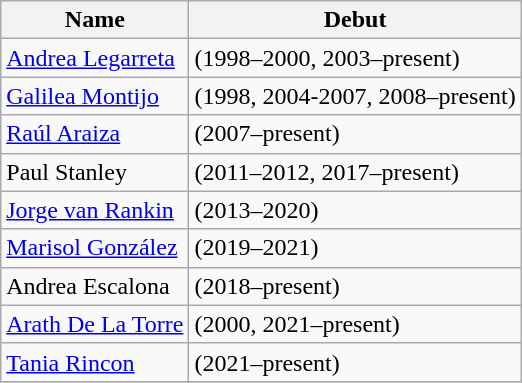<table class="wikitable">
<tr>
<th>Name</th>
<th>Debut</th>
</tr>
<tr>
<td><a href='#'>Andrea Legarreta</a></td>
<td>(1998–2000, 2003–present)</td>
</tr>
<tr>
<td><a href='#'>Galilea Montijo</a></td>
<td>(1998, 2004-2007, 2008–present)</td>
</tr>
<tr>
<td><a href='#'>Raúl Araiza</a></td>
<td>(2007–present)</td>
</tr>
<tr>
<td>Paul Stanley</td>
<td>(2011–2012, 2017–present)</td>
</tr>
<tr>
<td><a href='#'>Jorge van Rankin</a></td>
<td>(2013–2020)</td>
</tr>
<tr>
<td><a href='#'>Marisol González</a></td>
<td>(2019–2021)</td>
</tr>
<tr>
<td>Andrea Escalona</td>
<td>(2018–present)</td>
</tr>
<tr>
<td><a href='#'>Arath De La Torre</a></td>
<td>(2000, 2021–present)</td>
</tr>
<tr>
<td><a href='#'>Tania Rincon</a></td>
<td>(2021–present)</td>
</tr>
<tr>
</tr>
</table>
